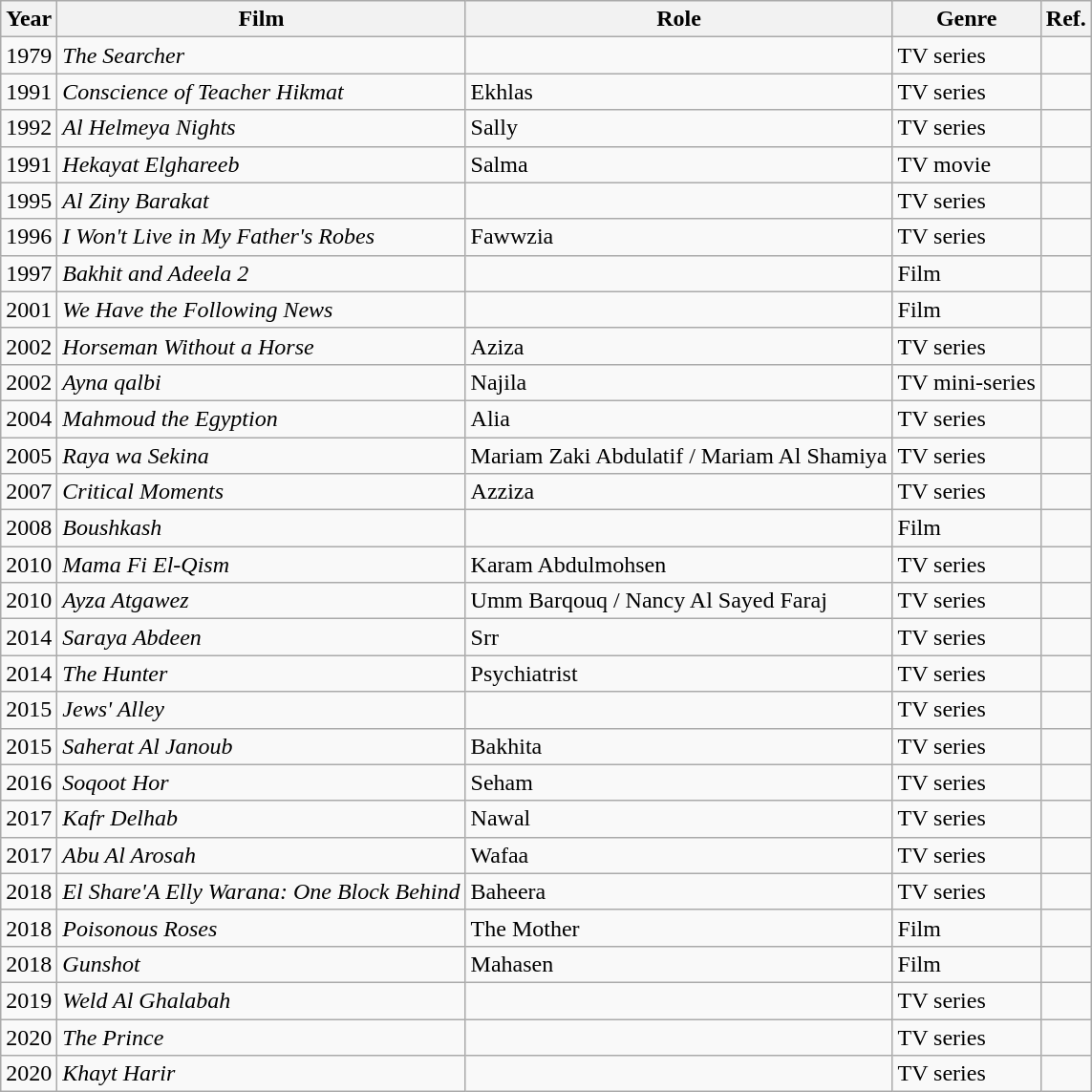<table class="wikitable">
<tr>
<th>Year</th>
<th>Film</th>
<th>Role</th>
<th>Genre</th>
<th>Ref.</th>
</tr>
<tr>
<td>1979</td>
<td><em>The Searcher</em></td>
<td></td>
<td>TV series</td>
<td></td>
</tr>
<tr>
<td>1991</td>
<td><em>Conscience of Teacher Hikmat</em></td>
<td>Ekhlas</td>
<td>TV series</td>
<td></td>
</tr>
<tr>
<td>1992</td>
<td><em>Al Helmeya Nights</em></td>
<td>Sally</td>
<td>TV series</td>
<td></td>
</tr>
<tr>
<td>1991</td>
<td><em>Hekayat Elghareeb</em></td>
<td>Salma</td>
<td>TV movie</td>
<td></td>
</tr>
<tr>
<td>1995</td>
<td><em>Al Ziny Barakat</em></td>
<td></td>
<td>TV series</td>
<td></td>
</tr>
<tr>
<td>1996</td>
<td><em>I Won't Live in My Father's Robes</em></td>
<td>Fawwzia</td>
<td>TV series</td>
<td></td>
</tr>
<tr>
<td>1997</td>
<td><em>Bakhit and Adeela 2</em></td>
<td></td>
<td>Film</td>
<td></td>
</tr>
<tr>
<td>2001</td>
<td><em>We Have the Following News</em></td>
<td></td>
<td>Film</td>
<td></td>
</tr>
<tr>
<td>2002</td>
<td><em>Horseman Without a Horse</em></td>
<td>Aziza</td>
<td>TV series</td>
<td></td>
</tr>
<tr>
<td>2002</td>
<td><em>Ayna qalbi</em></td>
<td>Najila</td>
<td>TV mini-series</td>
<td></td>
</tr>
<tr>
<td>2004</td>
<td><em>Mahmoud the Egyption</em></td>
<td>Alia</td>
<td>TV series</td>
<td></td>
</tr>
<tr>
<td>2005</td>
<td><em>Raya wa Sekina</em></td>
<td>Mariam Zaki Abdulatif / Mariam Al Shamiya</td>
<td>TV series</td>
<td></td>
</tr>
<tr>
<td>2007</td>
<td><em>Critical Moments</em></td>
<td>Azziza</td>
<td>TV series</td>
<td></td>
</tr>
<tr>
<td>2008</td>
<td><em>Boushkash</em></td>
<td></td>
<td>Film</td>
<td></td>
</tr>
<tr>
<td>2010</td>
<td><em>Mama Fi El-Qism</em></td>
<td>Karam Abdulmohsen</td>
<td>TV series</td>
<td></td>
</tr>
<tr>
<td>2010</td>
<td><em>Ayza Atgawez</em></td>
<td>Umm Barqouq / Nancy Al Sayed Faraj</td>
<td>TV series</td>
<td></td>
</tr>
<tr>
<td>2014</td>
<td><em>Saraya Abdeen</em></td>
<td>Srr</td>
<td>TV series</td>
<td></td>
</tr>
<tr>
<td>2014</td>
<td><em>The Hunter</em></td>
<td>Psychiatrist</td>
<td>TV series</td>
<td></td>
</tr>
<tr>
<td>2015</td>
<td><em>Jews' Alley</em></td>
<td></td>
<td>TV series</td>
<td></td>
</tr>
<tr>
<td>2015</td>
<td><em>Saherat Al Janoub</em></td>
<td>Bakhita</td>
<td>TV series</td>
<td></td>
</tr>
<tr>
<td>2016</td>
<td><em>Soqoot Hor</em></td>
<td>Seham</td>
<td>TV series</td>
<td></td>
</tr>
<tr>
<td>2017</td>
<td><em>Kafr Delhab</em></td>
<td>Nawal</td>
<td>TV series</td>
<td></td>
</tr>
<tr>
<td>2017</td>
<td><em>Abu Al Arosah</em></td>
<td>Wafaa</td>
<td>TV series</td>
<td></td>
</tr>
<tr>
<td>2018</td>
<td><em>El Share'A Elly Warana: One Block Behind</em></td>
<td>Baheera</td>
<td>TV series</td>
<td></td>
</tr>
<tr>
<td>2018</td>
<td><em>Poisonous Roses</em></td>
<td>The Mother</td>
<td>Film</td>
<td></td>
</tr>
<tr>
<td>2018</td>
<td><em>Gunshot</em></td>
<td>Mahasen</td>
<td>Film</td>
<td></td>
</tr>
<tr>
<td>2019</td>
<td><em>Weld Al Ghalabah</em></td>
<td></td>
<td>TV series</td>
<td></td>
</tr>
<tr>
<td>2020</td>
<td><em>The Prince</em></td>
<td></td>
<td>TV series</td>
<td></td>
</tr>
<tr>
<td>2020</td>
<td><em>Khayt Harir</em></td>
<td></td>
<td>TV series</td>
<td></td>
</tr>
</table>
